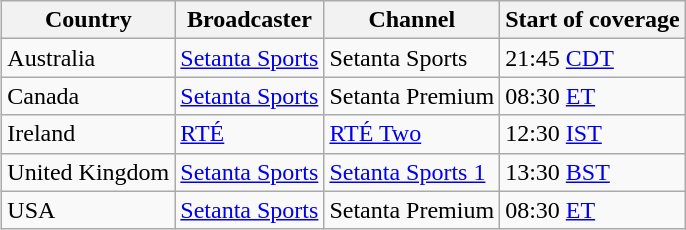<table class="wikitable" style="float:right;">
<tr>
<th>Country</th>
<th>Broadcaster</th>
<th>Channel</th>
<th>Start of coverage</th>
</tr>
<tr>
<td>Australia</td>
<td><a href='#'>Setanta Sports</a></td>
<td>Setanta Sports</td>
<td>21:45 <a href='#'>CDT</a></td>
</tr>
<tr>
<td>Canada</td>
<td><a href='#'>Setanta Sports</a></td>
<td>Setanta Premium</td>
<td>08:30 <a href='#'>ET</a></td>
</tr>
<tr>
<td>Ireland</td>
<td><a href='#'>RTÉ</a></td>
<td><a href='#'>RTÉ Two</a></td>
<td>12:30 <a href='#'>IST</a></td>
</tr>
<tr>
<td>United Kingdom</td>
<td><a href='#'>Setanta Sports</a></td>
<td><a href='#'>Setanta Sports 1</a></td>
<td>13:30 <a href='#'>BST</a></td>
</tr>
<tr>
<td>USA</td>
<td><a href='#'>Setanta Sports</a></td>
<td>Setanta Premium</td>
<td>08:30 <a href='#'>ET</a></td>
</tr>
</table>
